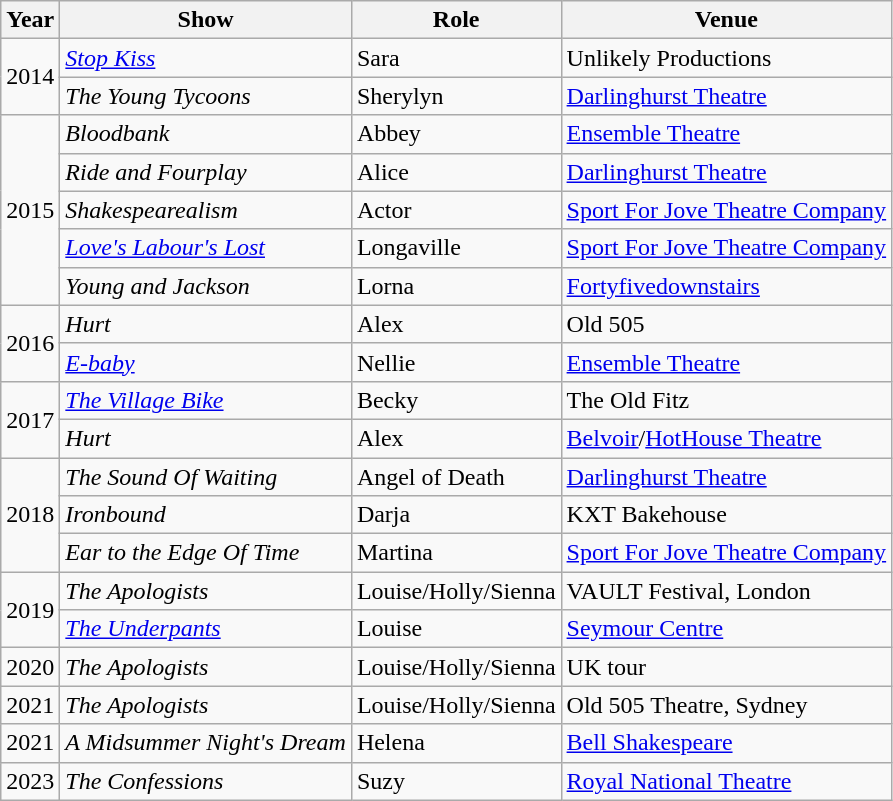<table class="wikitable">
<tr>
<th>Year</th>
<th>Show</th>
<th>Role</th>
<th>Venue</th>
</tr>
<tr>
<td rowspan="2">2014</td>
<td><em><a href='#'>Stop Kiss</a></em></td>
<td>Sara</td>
<td>Unlikely Productions</td>
</tr>
<tr>
<td><em>The Young Tycoons</em></td>
<td>Sherylyn</td>
<td><a href='#'>Darlinghurst Theatre</a></td>
</tr>
<tr>
<td rowspan="5">2015</td>
<td><em>Bloodbank</em></td>
<td>Abbey</td>
<td><a href='#'>Ensemble Theatre</a></td>
</tr>
<tr>
<td><em>Ride and Fourplay</em></td>
<td>Alice</td>
<td><a href='#'>Darlinghurst Theatre</a></td>
</tr>
<tr>
<td><em>Shakespearealism</em></td>
<td>Actor</td>
<td><a href='#'>Sport For Jove Theatre Company</a></td>
</tr>
<tr>
<td><em><a href='#'>Love's Labour's Lost</a></em></td>
<td>Longaville</td>
<td><a href='#'>Sport For Jove Theatre Company</a></td>
</tr>
<tr>
<td><em>Young and Jackson</em></td>
<td>Lorna</td>
<td><a href='#'>Fortyfivedownstairs</a></td>
</tr>
<tr>
<td rowspan="2">2016</td>
<td><em>Hurt</em></td>
<td>Alex</td>
<td>Old 505</td>
</tr>
<tr>
<td><em><a href='#'>E-baby</a></em></td>
<td>Nellie</td>
<td><a href='#'>Ensemble Theatre</a></td>
</tr>
<tr>
<td rowspan="2">2017</td>
<td><em><a href='#'>The Village Bike</a></em></td>
<td>Becky</td>
<td>The Old Fitz</td>
</tr>
<tr>
<td><em>Hurt</em></td>
<td>Alex</td>
<td><a href='#'>Belvoir</a>/<a href='#'>HotHouse Theatre</a></td>
</tr>
<tr>
<td rowspan="3">2018</td>
<td><em>The Sound Of Waiting</em></td>
<td>Angel of Death</td>
<td><a href='#'>Darlinghurst Theatre</a></td>
</tr>
<tr>
<td><em>Ironbound</em></td>
<td>Darja</td>
<td>KXT Bakehouse</td>
</tr>
<tr>
<td><em>Ear to the Edge Of Time</em></td>
<td>Martina</td>
<td><a href='#'>Sport For Jove Theatre Company</a></td>
</tr>
<tr>
<td rowspan="2">2019</td>
<td><em>The Apologists</em></td>
<td>Louise/Holly/Sienna</td>
<td>VAULT Festival, London</td>
</tr>
<tr>
<td><em><a href='#'>The Underpants</a></em></td>
<td>Louise</td>
<td><a href='#'>Seymour Centre</a></td>
</tr>
<tr>
<td>2020</td>
<td><em>The Apologists</em></td>
<td>Louise/Holly/Sienna</td>
<td>UK tour</td>
</tr>
<tr>
<td>2021</td>
<td><em>The Apologists</em></td>
<td>Louise/Holly/Sienna</td>
<td>Old 505 Theatre, Sydney</td>
</tr>
<tr>
<td>2021</td>
<td><em>A Midsummer Night's Dream</em></td>
<td>Helena</td>
<td><a href='#'>Bell Shakespeare</a></td>
</tr>
<tr>
<td>2023</td>
<td><em>The Confessions</em></td>
<td>Suzy</td>
<td><a href='#'>Royal National Theatre</a></td>
</tr>
</table>
